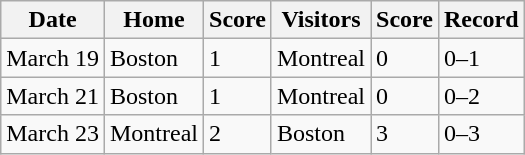<table class="wikitable">
<tr>
<th>Date</th>
<th>Home</th>
<th>Score</th>
<th>Visitors</th>
<th>Score</th>
<th>Record</th>
</tr>
<tr>
<td>March 19</td>
<td>Boston</td>
<td>1</td>
<td>Montreal</td>
<td>0</td>
<td>0–1</td>
</tr>
<tr>
<td>March 21</td>
<td>Boston</td>
<td>1</td>
<td>Montreal</td>
<td>0</td>
<td>0–2</td>
</tr>
<tr>
<td>March 23</td>
<td>Montreal</td>
<td>2</td>
<td>Boston</td>
<td>3</td>
<td>0–3</td>
</tr>
</table>
